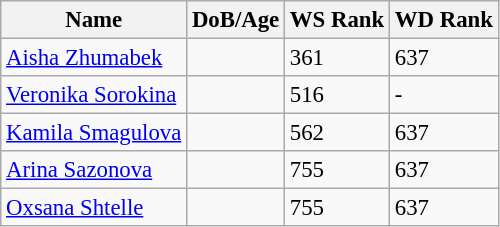<table class="wikitable" style="text-align: left; font-size:95%;">
<tr>
<th>Name</th>
<th>DoB/Age</th>
<th>WS Rank</th>
<th>WD Rank</th>
</tr>
<tr>
<td><a href='#'>Aisha Zhumabek</a></td>
<td></td>
<td>361</td>
<td>637</td>
</tr>
<tr>
<td><a href='#'>Veronika Sorokina</a></td>
<td></td>
<td>516</td>
<td>-</td>
</tr>
<tr>
<td><a href='#'>Kamila Smagulova</a></td>
<td></td>
<td>562</td>
<td>637</td>
</tr>
<tr>
<td><a href='#'>Arina Sazonova</a></td>
<td></td>
<td>755</td>
<td>637</td>
</tr>
<tr>
<td><a href='#'>Oxsana Shtelle</a></td>
<td></td>
<td>755</td>
<td>637</td>
</tr>
</table>
